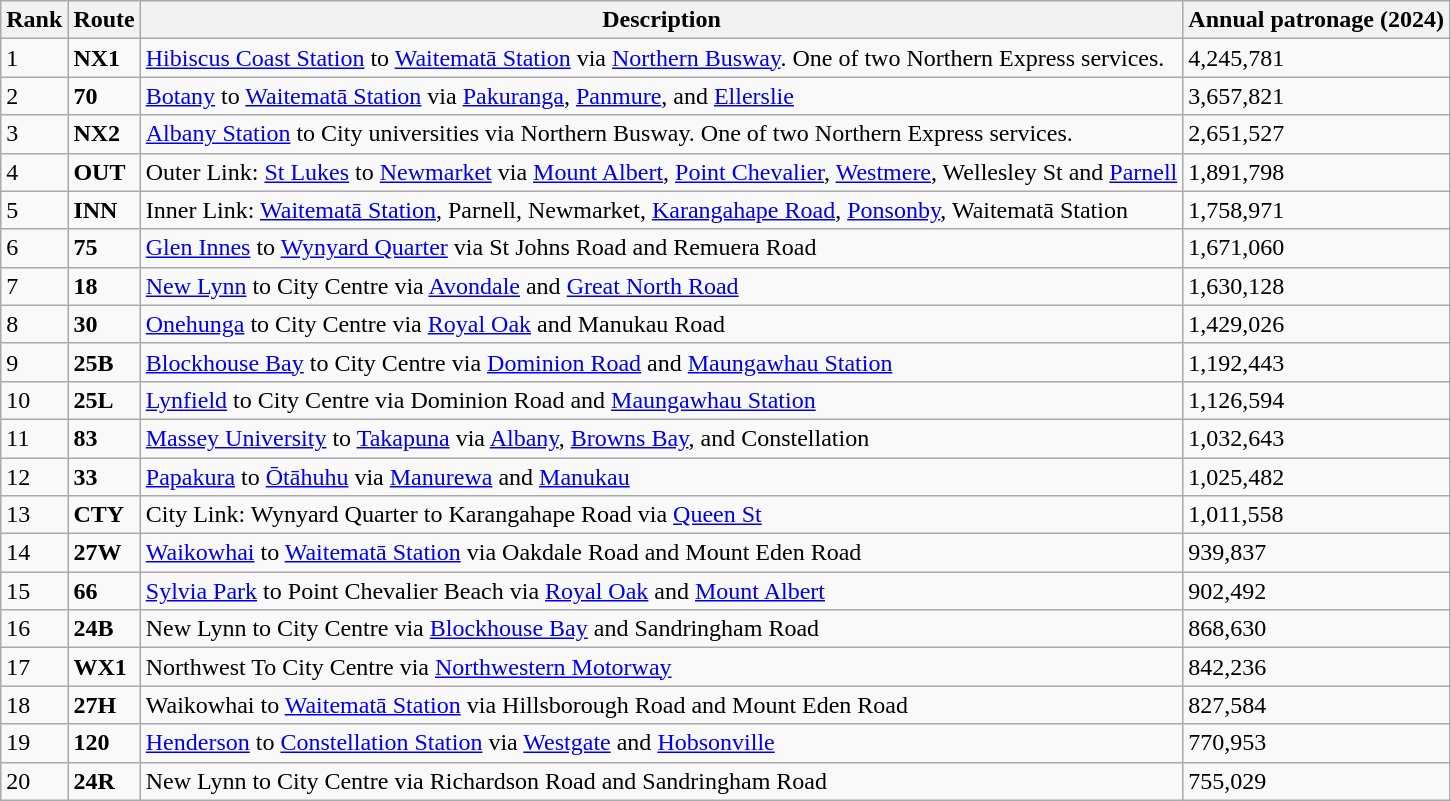<table class="wikitable sortable">
<tr>
<th>Rank</th>
<th>Route</th>
<th>Description</th>
<th>Annual patronage (2024)</th>
</tr>
<tr>
<td>1</td>
<td><strong>NX1</strong></td>
<td><a href='#'>Hibiscus Coast Station</a> to <a href='#'>Waitematā Station</a> via <a href='#'>Northern Busway</a>. One of two Northern Express services.</td>
<td>4,245,781</td>
</tr>
<tr>
<td>2</td>
<td><strong>70</strong></td>
<td><a href='#'>Botany</a> to <a href='#'>Waitematā Station</a> via <a href='#'>Pakuranga</a>, <a href='#'>Panmure</a>, and <a href='#'>Ellerslie</a></td>
<td>3,657,821</td>
</tr>
<tr>
<td>3</td>
<td><strong>NX2</strong></td>
<td><a href='#'>Albany Station</a> to City universities via Northern Busway. One of two Northern Express services.</td>
<td>2,651,527</td>
</tr>
<tr>
<td>4</td>
<td><strong>OUT</strong></td>
<td>Outer Link: <a href='#'>St Lukes</a> to <a href='#'>Newmarket</a> via <a href='#'>Mount Albert</a>, <a href='#'>Point Chevalier</a>, <a href='#'>Westmere</a>, Wellesley St and <a href='#'>Parnell</a></td>
<td>1,891,798</td>
</tr>
<tr>
<td>5</td>
<td><strong>INN</strong></td>
<td>Inner Link: <a href='#'>Waitematā Station</a>, Parnell, Newmarket, <a href='#'>Karangahape Road</a>, <a href='#'>Ponsonby</a>, Waitematā Station</td>
<td>1,758,971</td>
</tr>
<tr>
<td>6</td>
<td><strong>75</strong></td>
<td><a href='#'>Glen Innes</a> to <a href='#'>Wynyard Quarter</a> via St Johns Road and Remuera Road</td>
<td>1,671,060</td>
</tr>
<tr>
<td>7</td>
<td><strong>18</strong></td>
<td><a href='#'>New Lynn</a> to City Centre via <a href='#'>Avondale</a> and <a href='#'>Great North Road</a></td>
<td>1,630,128</td>
</tr>
<tr>
<td>8</td>
<td><strong>30</strong></td>
<td><a href='#'>Onehunga</a> to City Centre via <a href='#'>Royal Oak</a> and Manukau Road</td>
<td>1,429,026</td>
</tr>
<tr>
<td>9</td>
<td><strong>25B</strong></td>
<td><a href='#'>Blockhouse Bay</a> to City Centre via <a href='#'>Dominion Road</a> and <a href='#'>Maungawhau Station</a></td>
<td>1,192,443</td>
</tr>
<tr>
<td>10</td>
<td><strong>25L</strong></td>
<td><a href='#'>Lynfield</a> to City Centre via Dominion Road and <a href='#'>Maungawhau Station</a></td>
<td>1,126,594</td>
</tr>
<tr>
<td>11</td>
<td><strong>83</strong></td>
<td><a href='#'>Massey University</a> to <a href='#'>Takapuna</a> via <a href='#'>Albany</a>, <a href='#'>Browns Bay</a>, and Constellation</td>
<td>1,032,643</td>
</tr>
<tr>
<td>12</td>
<td><strong>33</strong></td>
<td><a href='#'>Papakura</a> to <a href='#'>Ōtāhuhu</a> via <a href='#'>Manurewa</a> and <a href='#'>Manukau</a></td>
<td>1,025,482</td>
</tr>
<tr>
<td>13</td>
<td><strong>CTY</strong></td>
<td>City Link: Wynyard Quarter to Karangahape Road via <a href='#'>Queen St</a></td>
<td>1,011,558</td>
</tr>
<tr>
<td>14</td>
<td><strong>27W</strong></td>
<td><a href='#'>Waikowhai</a> to <a href='#'>Waitematā Station</a> via Oakdale Road and Mount Eden Road</td>
<td>939,837</td>
</tr>
<tr>
<td>15</td>
<td><strong>66</strong></td>
<td><a href='#'>Sylvia Park</a> to Point Chevalier Beach via <a href='#'>Royal Oak</a> and <a href='#'>Mount Albert</a></td>
<td>902,492</td>
</tr>
<tr>
<td>16</td>
<td><strong>24B</strong></td>
<td>New Lynn to City Centre via <a href='#'>Blockhouse Bay</a> and Sandringham Road</td>
<td>868,630</td>
</tr>
<tr>
<td>17</td>
<td><strong>WX1</strong></td>
<td>Northwest To City Centre via <a href='#'>Northwestern Motorway</a></td>
<td>842,236</td>
</tr>
<tr>
<td>18</td>
<td><strong>27H</strong></td>
<td>Waikowhai to <a href='#'>Waitematā Station</a> via Hillsborough Road and Mount Eden Road</td>
<td>827,584</td>
</tr>
<tr>
<td>19</td>
<td><strong>120</strong></td>
<td><a href='#'>Henderson</a> to <a href='#'>Constellation Station</a> via <a href='#'>Westgate</a> and <a href='#'>Hobsonville</a></td>
<td>770,953</td>
</tr>
<tr>
<td>20</td>
<td><strong>24R</strong></td>
<td>New Lynn to City Centre via Richardson Road and Sandringham Road</td>
<td>755,029</td>
</tr>
</table>
